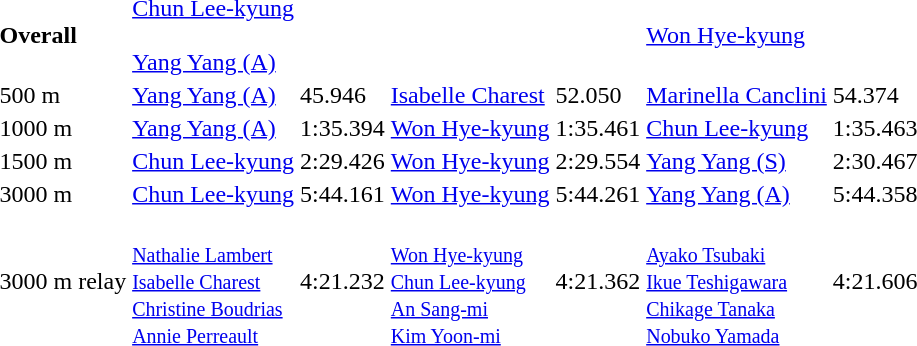<table>
<tr>
<td><strong>Overall</strong></td>
<td><a href='#'>Chun Lee-kyung</a> <br> <br><a href='#'>Yang Yang (A)</a> <br> </td>
<td></td>
<td></td>
<td></td>
<td><a href='#'>Won Hye-kyung</a> <br> </td>
<td></td>
</tr>
<tr>
<td>500 m</td>
<td><a href='#'>Yang Yang (A)</a> <br> </td>
<td>45.946</td>
<td><a href='#'>Isabelle Charest</a> <br> </td>
<td>52.050</td>
<td><a href='#'>Marinella Canclini</a> <br> </td>
<td>54.374</td>
</tr>
<tr>
<td>1000 m</td>
<td><a href='#'>Yang Yang (A)</a> <br> </td>
<td>1:35.394</td>
<td><a href='#'>Won Hye-kyung</a> <br> </td>
<td>1:35.461</td>
<td><a href='#'>Chun Lee-kyung</a> <br> </td>
<td>1:35.463</td>
</tr>
<tr>
<td>1500 m</td>
<td><a href='#'>Chun Lee-kyung</a> <br> </td>
<td>2:29.426</td>
<td><a href='#'>Won Hye-kyung</a> <br> </td>
<td>2:29.554</td>
<td><a href='#'>Yang Yang (S)</a> <br> </td>
<td>2:30.467</td>
</tr>
<tr>
<td>3000 m</td>
<td><a href='#'>Chun Lee-kyung</a> <br> </td>
<td>5:44.161</td>
<td><a href='#'>Won Hye-kyung</a> <br> </td>
<td>5:44.261</td>
<td><a href='#'>Yang Yang (A)</a> <br> </td>
<td>5:44.358</td>
</tr>
<tr>
<td>3000 m relay</td>
<td> <br><small><a href='#'>Nathalie Lambert</a><br><a href='#'>Isabelle Charest</a><br><a href='#'>Christine Boudrias</a><br><a href='#'>Annie Perreault</a></small></td>
<td>4:21.232</td>
<td> <br><small><a href='#'>Won Hye-kyung</a><br><a href='#'>Chun Lee-kyung</a><br><a href='#'>An Sang-mi</a><br><a href='#'>Kim Yoon-mi</a></small></td>
<td>4:21.362</td>
<td> <br><small><a href='#'>Ayako Tsubaki</a><br><a href='#'>Ikue Teshigawara</a><br><a href='#'>Chikage Tanaka</a><br><a href='#'>Nobuko Yamada</a></small></td>
<td>4:21.606</td>
</tr>
</table>
